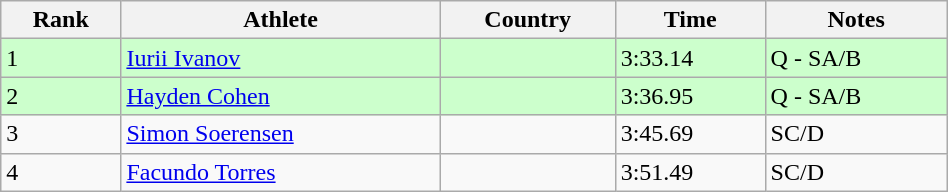<table class="wikitable" width=50%>
<tr>
<th>Rank</th>
<th>Athlete</th>
<th>Country</th>
<th>Time</th>
<th>Notes</th>
</tr>
<tr bgcolor=ccffcc>
<td>1</td>
<td><a href='#'>Iurii Ivanov</a></td>
<td></td>
<td>3:33.14</td>
<td>Q - SA/B</td>
</tr>
<tr bgcolor=ccffcc>
<td>2</td>
<td><a href='#'>Hayden Cohen</a></td>
<td></td>
<td>3:36.95</td>
<td>Q - SA/B</td>
</tr>
<tr>
<td>3</td>
<td><a href='#'>Simon Soerensen</a></td>
<td></td>
<td>3:45.69</td>
<td>SC/D</td>
</tr>
<tr>
<td>4</td>
<td><a href='#'>Facundo Torres</a></td>
<td></td>
<td>3:51.49</td>
<td>SC/D</td>
</tr>
</table>
